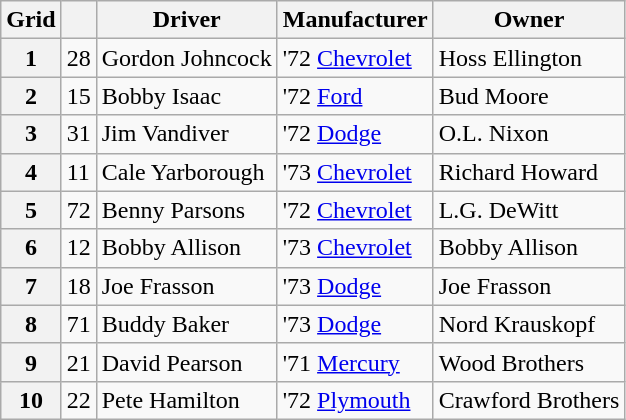<table class="wikitable">
<tr>
<th>Grid</th>
<th></th>
<th>Driver</th>
<th>Manufacturer</th>
<th>Owner</th>
</tr>
<tr>
<th>1</th>
<td>28</td>
<td>Gordon Johncock</td>
<td>'72 <a href='#'>Chevrolet</a></td>
<td>Hoss Ellington</td>
</tr>
<tr>
<th>2</th>
<td>15</td>
<td>Bobby Isaac</td>
<td>'72 <a href='#'>Ford</a></td>
<td>Bud Moore</td>
</tr>
<tr>
<th>3</th>
<td>31</td>
<td>Jim Vandiver</td>
<td>'72 <a href='#'>Dodge</a></td>
<td>O.L. Nixon</td>
</tr>
<tr>
<th>4</th>
<td>11</td>
<td>Cale Yarborough</td>
<td>'73 <a href='#'>Chevrolet</a></td>
<td>Richard Howard</td>
</tr>
<tr>
<th>5</th>
<td>72</td>
<td>Benny Parsons</td>
<td>'72 <a href='#'>Chevrolet</a></td>
<td>L.G. DeWitt</td>
</tr>
<tr>
<th>6</th>
<td>12</td>
<td>Bobby Allison</td>
<td>'73 <a href='#'>Chevrolet</a></td>
<td>Bobby Allison</td>
</tr>
<tr>
<th>7</th>
<td>18</td>
<td>Joe Frasson</td>
<td>'73 <a href='#'>Dodge</a></td>
<td>Joe Frasson</td>
</tr>
<tr>
<th>8</th>
<td>71</td>
<td>Buddy Baker</td>
<td>'73 <a href='#'>Dodge</a></td>
<td>Nord Krauskopf</td>
</tr>
<tr>
<th>9</th>
<td>21</td>
<td>David Pearson</td>
<td>'71 <a href='#'>Mercury</a></td>
<td>Wood Brothers</td>
</tr>
<tr>
<th>10</th>
<td>22</td>
<td>Pete Hamilton</td>
<td>'72 <a href='#'>Plymouth</a></td>
<td>Crawford Brothers</td>
</tr>
</table>
